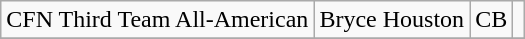<table class="wikitable sortable" border="1">
<tr align=center>
<td>CFN Third Team All-American</td>
<td>Bryce Houston</td>
<td>CB</td>
<td></td>
</tr>
<tr>
</tr>
</table>
